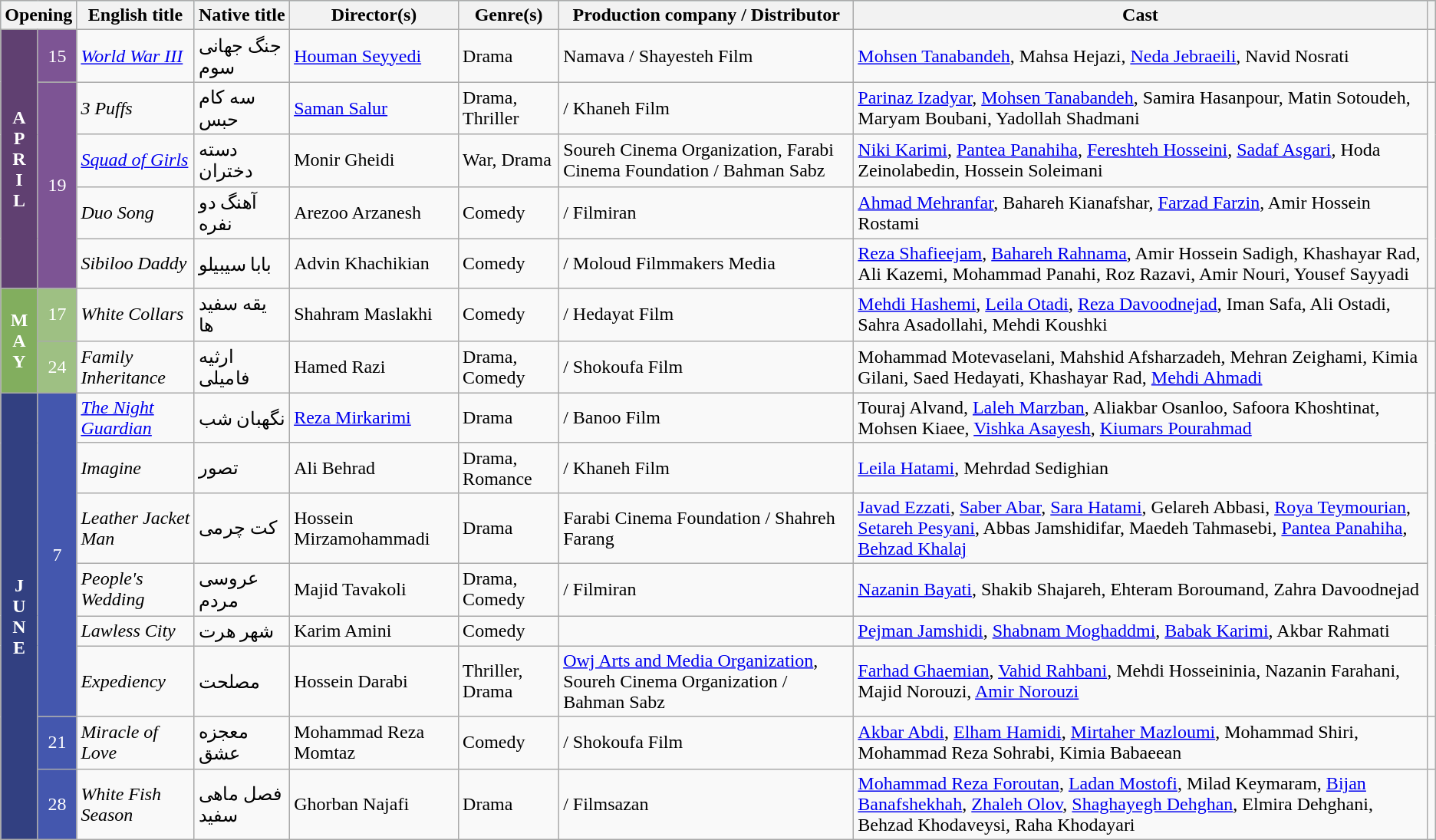<table class="wikitable sortable">
<tr style="background:#b0e0e6; text-align:center">
<th colspan="2">Opening</th>
<th>English title</th>
<th>Native title</th>
<th>Director(s)</th>
<th>Genre(s)</th>
<th>Production company / Distributor</th>
<th>Cast</th>
<th></th>
</tr>
<tr>
<th rowspan="5" style="text-align:center; background:#604071; color:white;">A<br>P<br>R<br>I<br>L</th>
<td rowspan="1" style="text-align:center; background:#7D5494; color:white;">15</td>
<td><a href='#'><em>World War III</em></a></td>
<td>جنگ جهانی سوم</td>
<td><a href='#'>Houman Seyyedi</a></td>
<td>Drama</td>
<td>Namava / Shayesteh Film</td>
<td><a href='#'>Mohsen Tanabandeh</a>, Mahsa Hejazi, <a href='#'>Neda Jebraeili</a>, Navid Nosrati</td>
<td></td>
</tr>
<tr>
<td rowspan="4" style="text-align:center; background:#7D5494; color:white;">19</td>
<td><em>3 Puffs</em></td>
<td>سه کام حبس</td>
<td><a href='#'>Saman Salur</a></td>
<td>Drama, Thriller</td>
<td>/ Khaneh Film</td>
<td><a href='#'>Parinaz Izadyar</a>, <a href='#'>Mohsen Tanabandeh</a>, Samira Hasanpour, Matin Sotoudeh, Maryam Boubani, Yadollah Shadmani</td>
<td rowspan="4"></td>
</tr>
<tr>
<td><em><a href='#'>Squad of Girls</a></em></td>
<td>دسته دختران</td>
<td>Monir Gheidi</td>
<td>War, Drama</td>
<td>Soureh Cinema Organization, Farabi Cinema Foundation / Bahman Sabz</td>
<td><a href='#'>Niki Karimi</a>, <a href='#'>Pantea Panahiha</a>, <a href='#'>Fereshteh Hosseini</a>, <a href='#'>Sadaf Asgari</a>, Hoda Zeinolabedin, Hossein Soleimani</td>
</tr>
<tr>
<td><em>Duo Song</em></td>
<td>آهنگ دو نفره</td>
<td>Arezoo Arzanesh</td>
<td>Comedy</td>
<td>/ Filmiran</td>
<td><a href='#'>Ahmad Mehranfar</a>, Bahareh Kianafshar, <a href='#'>Farzad Farzin</a>, Amir Hossein Rostami</td>
</tr>
<tr>
<td><em>Sibiloo Daddy</em></td>
<td>بابا سیبیلو</td>
<td>Advin Khachikian</td>
<td>Comedy</td>
<td>/ Moloud Filmmakers Media</td>
<td><a href='#'>Reza Shafieejam</a>, <a href='#'>Bahareh Rahnama</a>, Amir Hossein Sadigh, Khashayar Rad, Ali Kazemi, Mohammad Panahi, Roz Razavi, Amir Nouri, Yousef Sayyadi</td>
</tr>
<tr>
<th rowspan="2" style="text-align:center; background:#82AE5E; color:white;">M<br>A<br>Y</th>
<td rowspan="1" style="text-align:center; background:#9EC083; color:white;">17</td>
<td><em>White Collars</em></td>
<td>یقه سفید ها</td>
<td>Shahram Maslakhi</td>
<td>Comedy</td>
<td>/ Hedayat Film</td>
<td><a href='#'>Mehdi Hashemi</a>, <a href='#'>Leila Otadi</a>, <a href='#'>Reza Davoodnejad</a>, Iman Safa, Ali Ostadi, Sahra Asadollahi, Mehdi Koushki</td>
<td></td>
</tr>
<tr>
<td rowspan="1" style="text-align:center; background:#9EC083; color:white;">24</td>
<td><em>Family Inheritance</em></td>
<td>ارثیه فامیلی</td>
<td>Hamed Razi</td>
<td>Drama, Comedy</td>
<td>/ Shokoufa Film</td>
<td>Mohammad Motevaselani, Mahshid Afsharzadeh, Mehran Zeighami, Kimia Gilani, Saed Hedayati, Khashayar Rad, <a href='#'>Mehdi Ahmadi</a></td>
<td></td>
</tr>
<tr>
<th rowspan="8" style="text-align:center; background:#324081; color:white;">J<br>U<br>N<br>E</th>
<td rowspan="6" style="text-align:center; background:#4457AE; color:white;">7</td>
<td><em><a href='#'>The Night Guardian</a></em></td>
<td>نگهبان شب</td>
<td><a href='#'>Reza Mirkarimi</a></td>
<td>Drama</td>
<td>/ Banoo Film</td>
<td>Touraj Alvand, <a href='#'>Laleh Marzban</a>, Aliakbar Osanloo, Safoora Khoshtinat, Mohsen Kiaee, <a href='#'>Vishka Asayesh</a>, <a href='#'>Kiumars Pourahmad</a></td>
<td rowspan="6"></td>
</tr>
<tr>
<td><em>Imagine</em></td>
<td>تصور</td>
<td>Ali Behrad</td>
<td>Drama, Romance</td>
<td>/ Khaneh Film</td>
<td><a href='#'>Leila Hatami</a>, Mehrdad Sedighian</td>
</tr>
<tr>
<td><em>Leather Jacket Man</em></td>
<td>کت چرمی</td>
<td>Hossein Mirzamohammadi</td>
<td>Drama</td>
<td>Farabi Cinema Foundation / Shahreh Farang</td>
<td><a href='#'>Javad Ezzati</a>, <a href='#'>Saber Abar</a>, <a href='#'>Sara Hatami</a>, Gelareh Abbasi, <a href='#'>Roya Teymourian</a>, <a href='#'>Setareh Pesyani</a>, Abbas Jamshidifar, Maedeh Tahmasebi, <a href='#'>Pantea Panahiha</a>, <a href='#'>Behzad Khalaj</a></td>
</tr>
<tr>
<td><em>People's Wedding</em></td>
<td>عروسی مردم</td>
<td>Majid Tavakoli</td>
<td>Drama, Comedy</td>
<td>/ Filmiran</td>
<td><a href='#'>Nazanin Bayati</a>, Shakib Shajareh, Ehteram Boroumand, Zahra Davoodnejad</td>
</tr>
<tr>
<td><em>Lawless City</em></td>
<td>شهر هرت</td>
<td>Karim Amini</td>
<td>Comedy</td>
<td></td>
<td><a href='#'>Pejman Jamshidi</a>, <a href='#'>Shabnam Moghaddmi</a>, <a href='#'>Babak Karimi</a>, Akbar Rahmati</td>
</tr>
<tr>
<td><em>Expediency</em></td>
<td>مصلحت</td>
<td>Hossein Darabi</td>
<td>Thriller, Drama</td>
<td><a href='#'>Owj Arts and Media Organization</a>, Soureh Cinema Organization / Bahman Sabz</td>
<td><a href='#'>Farhad Ghaemian</a>, <a href='#'>Vahid Rahbani</a>, Mehdi Hosseininia, Nazanin Farahani, Majid Norouzi, <a href='#'>Amir Norouzi</a></td>
</tr>
<tr>
<td rowspan="1" style="text-align:center; background:#4457AE; color:white;">21</td>
<td><em>Miracle of Love</em></td>
<td>معجزه عشق</td>
<td>Mohammad Reza Momtaz</td>
<td>Comedy</td>
<td>/ Shokoufa Film</td>
<td><a href='#'>Akbar Abdi</a>, <a href='#'>Elham Hamidi</a>, <a href='#'>Mirtaher Mazloumi</a>, Mohammad Shiri, Mohammad Reza Sohrabi, Kimia Babaeean</td>
<td></td>
</tr>
<tr>
<td rowspan="1" style="text-align:center; background:#4457AE; color:white;">28</td>
<td><em>White Fish Season</em></td>
<td>فصل ماهی سفید</td>
<td>Ghorban Najafi</td>
<td>Drama</td>
<td>/ Filmsazan</td>
<td><a href='#'>Mohammad Reza Foroutan</a>, <a href='#'>Ladan Mostofi</a>, Milad Keymaram, <a href='#'>Bijan Banafshekhah</a>, <a href='#'>Zhaleh Olov</a>, <a href='#'>Shaghayegh Dehghan</a>, Elmira Dehghani, Behzad Khodaveysi, Raha Khodayari</td>
<td></td>
</tr>
</table>
